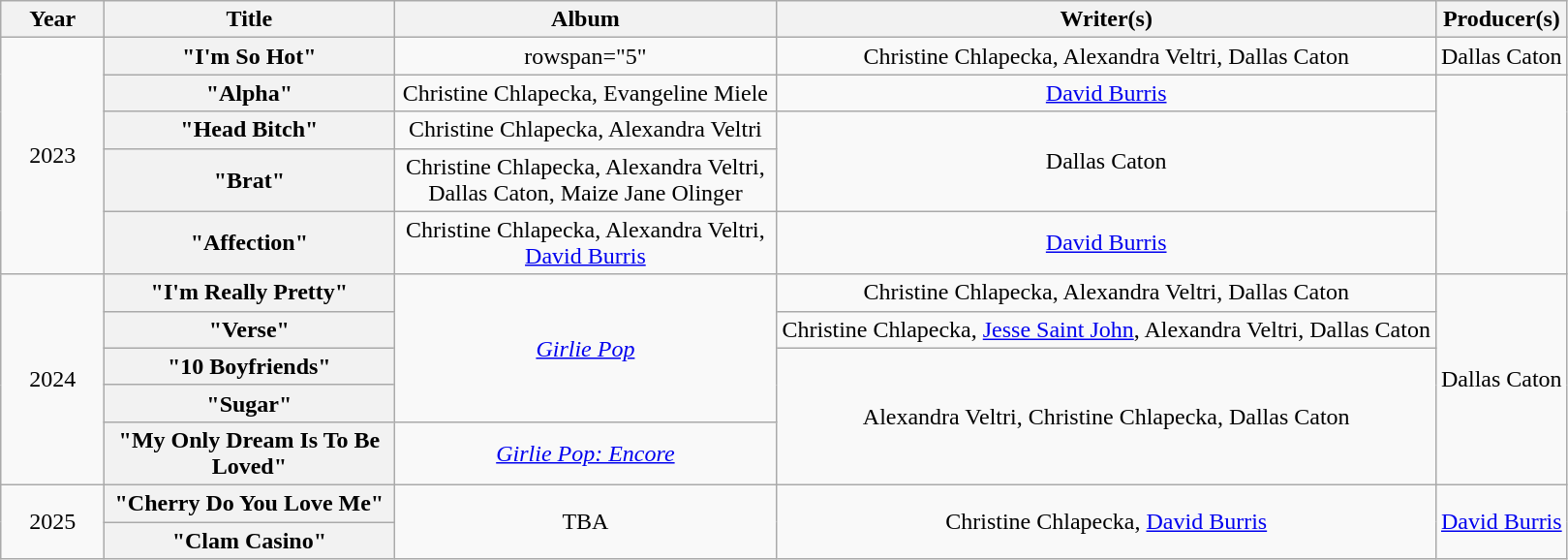<table class="wikitable plainrowheaders" style="text-align:center;" border="1">
<tr>
<th scope="col" style="width:4em;">Year</th>
<th scope="col" style="width:12em;">Title</th>
<th scope="col" style="width:16em;">Album</th>
<th>Writer(s)</th>
<th>Producer(s)</th>
</tr>
<tr>
<td rowspan="5">2023</td>
<th scope="row">"I'm So Hot"</th>
<td>rowspan="5"</td>
<td>Christine Chlapecka, Alexandra Veltri, Dallas Caton</td>
<td>Dallas Caton</td>
</tr>
<tr>
<th scope="row">"Alpha"</th>
<td>Christine Chlapecka, Evangeline Miele</td>
<td><a href='#'>David Burris</a></td>
</tr>
<tr>
<th scope="row">"Head Bitch"</th>
<td>Christine Chlapecka, Alexandra Veltri</td>
<td rowspan="2">Dallas Caton</td>
</tr>
<tr>
<th scope="row">"Brat"</th>
<td>Christine Chlapecka, Alexandra Veltri, Dallas Caton, Maize Jane Olinger</td>
</tr>
<tr>
<th scope="row">"Affection"</th>
<td>Christine Chlapecka, Alexandra Veltri, <a href='#'>David Burris</a></td>
<td><a href='#'>David Burris</a></td>
</tr>
<tr>
<td rowspan="5">2024</td>
<th scope="row">"I'm Really Pretty"</th>
<td rowspan="4"><em><a href='#'>Girlie Pop</a></em></td>
<td>Christine Chlapecka, Alexandra Veltri, Dallas Caton</td>
<td rowspan="5">Dallas Caton</td>
</tr>
<tr>
<th scope="row">"Verse"</th>
<td>Christine Chlapecka, <a href='#'>Jesse Saint John</a>, Alexandra Veltri, Dallas Caton</td>
</tr>
<tr>
<th scope="row">"10 Boyfriends"</th>
<td rowspan="3">Alexandra Veltri, Christine Chlapecka, Dallas Caton</td>
</tr>
<tr>
<th scope="row">"Sugar"</th>
</tr>
<tr>
<th scope="row">"My Only Dream Is To Be Loved"</th>
<td><em><a href='#'>Girlie Pop: Encore</a></em></td>
</tr>
<tr>
<td rowspan="2">2025</td>
<th scope="row">"Cherry Do You Love Me"</th>
<td rowspan="2">TBA</td>
<td rowspan="2">Christine Chlapecka, <a href='#'>David Burris</a></td>
<td rowspan="2"><a href='#'>David Burris</a></td>
</tr>
<tr>
<th scope="row">"Clam Casino"</th>
</tr>
</table>
